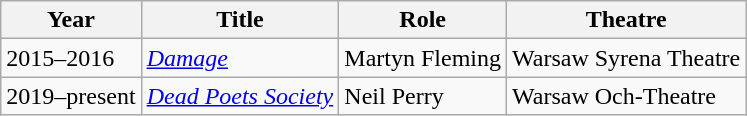<table class="wikitable sortable">
<tr>
<th>Year</th>
<th>Title</th>
<th>Role</th>
<th>Theatre</th>
</tr>
<tr>
<td>2015–2016</td>
<td><em><a href='#'>Damage</a></em></td>
<td>Martyn Fleming</td>
<td>Warsaw Syrena Theatre</td>
</tr>
<tr>
<td>2019–present</td>
<td><em><a href='#'>Dead Poets Society</a></em></td>
<td>Neil Perry</td>
<td>Warsaw Och-Theatre</td>
</tr>
</table>
